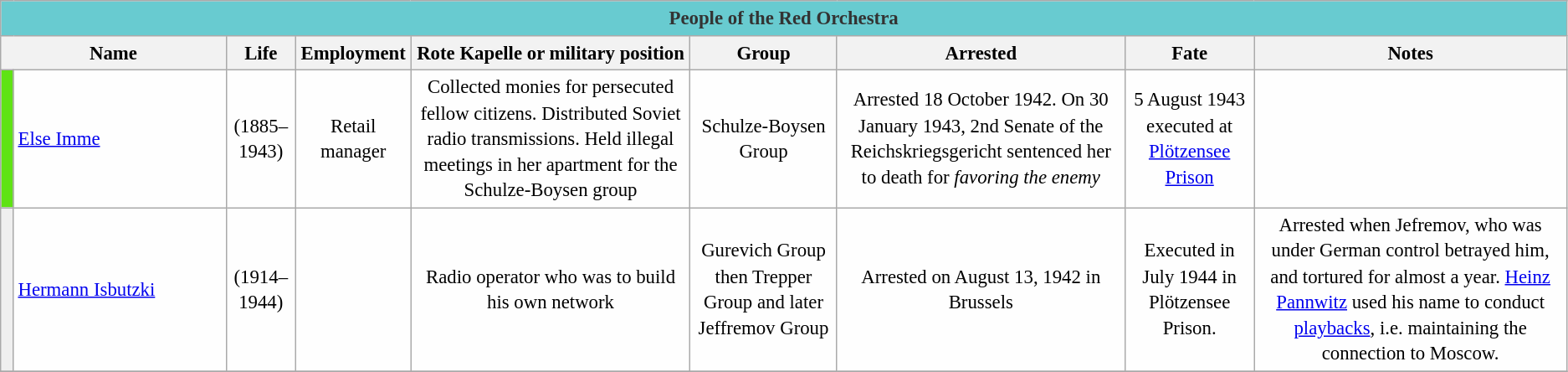<table class="wikitable sortable" style="table-layout:fixed;background-color:#FEFEFE;font-size:95%;padding:0.30em;line-height:1.35em;">
<tr>
<th colspan="9" style="text-align: center; background-color:#68cbd0; color:#333333;">People of the Red Orchestra</th>
</tr>
<tr>
<th scope="col"  colspan="2" width=14.4%>Name</th>
<th scope="col">Life</th>
<th scope="col">Employment</th>
<th scope="col">Rote Kapelle or military position</th>
<th scope="col">Group</th>
<th scope="col">Arrested</th>
<th scope="col">Fate</th>
<th scope="col">Notes</th>
</tr>
<tr>
<td rowspan="1" style="background-color:#5fe313"></td>
<td><a href='#'>Else Imme</a></td>
<td style="text-align: center;">(1885–1943)</td>
<td style="text-align: center;">Retail manager</td>
<td style="text-align: center;">Collected monies for persecuted fellow citizens. Distributed Soviet radio transmissions. Held illegal meetings in her apartment for the Schulze-Boysen group</td>
<td style="text-align: center;">Schulze-Boysen Group</td>
<td style="text-align: center;">Arrested 18 October 1942. On 30 January 1943, 2nd Senate of the Reichskriegsgericht sentenced her to death for <em>favoring the enemy</em></td>
<td style="text-align: center;">5 August 1943 executed at <a href='#'>Plötzensee Prison</a></td>
<td style="text-align: center;"></td>
</tr>
<tr>
<td rowspan="1" style="background-color:#efefef"></td>
<td><a href='#'>Hermann Isbutzki</a></td>
<td style="text-align: center;">(1914–1944)</td>
<td style="text-align: center;"></td>
<td style="text-align: center;">Radio operator who was to build his own network</td>
<td style="text-align: center;">Gurevich Group then Trepper Group and later Jeffremov Group</td>
<td style="text-align: center;">Arrested on August 13, 1942 in Brussels</td>
<td style="text-align: center;">Executed in July 1944 in Plötzensee Prison.</td>
<td style="text-align: center;">Arrested when Jefremov, who was under German control betrayed him, and tortured for almost a year. <a href='#'>Heinz Pannwitz</a> used his name to conduct <a href='#'>playbacks</a>, i.e. maintaining the connection to Moscow.</td>
</tr>
<tr>
</tr>
</table>
